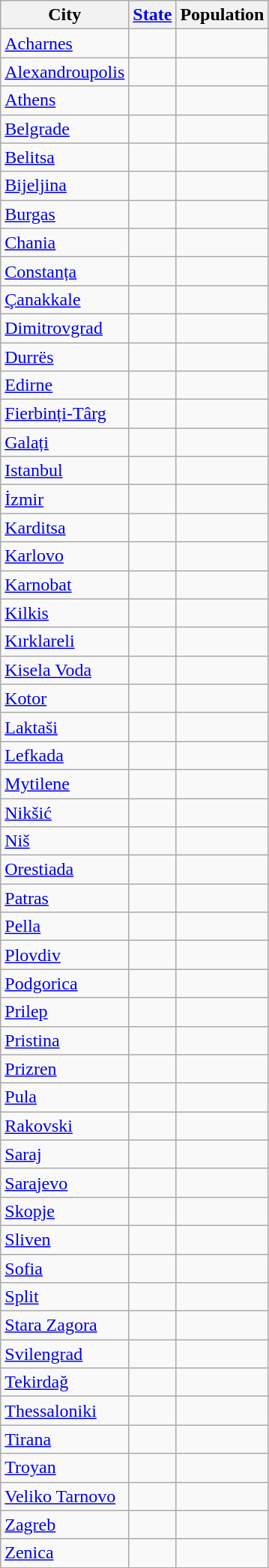<table class="wikitable sortable">
<tr>
<th>City</th>
<th><a href='#'>State</a></th>
<th>Population</th>
</tr>
<tr>
<td><a href='#'>Acharnes</a></td>
<td></td>
<td></td>
</tr>
<tr>
<td><a href='#'>Alexandroupolis</a></td>
<td></td>
<td></td>
</tr>
<tr>
<td><a href='#'>Athens</a></td>
<td></td>
<td></td>
</tr>
<tr>
<td><a href='#'>Belgrade</a></td>
<td></td>
<td></td>
</tr>
<tr>
<td><a href='#'>Belitsa</a></td>
<td></td>
<td></td>
</tr>
<tr>
<td><a href='#'>Bijeljina</a></td>
<td></td>
<td></td>
</tr>
<tr>
<td><a href='#'>Burgas</a></td>
<td></td>
<td></td>
</tr>
<tr>
<td><a href='#'>Chania</a></td>
<td></td>
<td></td>
</tr>
<tr>
<td><a href='#'>Constanța</a></td>
<td></td>
<td></td>
</tr>
<tr>
<td><a href='#'>Çanakkale</a></td>
<td></td>
<td></td>
</tr>
<tr>
<td><a href='#'>Dimitrovgrad</a></td>
<td></td>
<td></td>
</tr>
<tr>
<td><a href='#'>Durrës</a></td>
<td></td>
<td></td>
</tr>
<tr>
<td><a href='#'>Edirne</a></td>
<td></td>
<td></td>
</tr>
<tr>
<td><a href='#'>Fierbinți-Târg</a></td>
<td></td>
<td></td>
</tr>
<tr>
<td><a href='#'>Galați</a></td>
<td></td>
<td></td>
</tr>
<tr>
<td><a href='#'>Istanbul</a></td>
<td></td>
<td></td>
</tr>
<tr>
<td><a href='#'>İzmir</a></td>
<td></td>
<td></td>
</tr>
<tr>
<td><a href='#'>Karditsa</a></td>
<td></td>
<td></td>
</tr>
<tr>
<td><a href='#'>Karlovo</a></td>
<td></td>
<td></td>
</tr>
<tr>
<td><a href='#'>Karnobat</a></td>
<td></td>
<td></td>
</tr>
<tr>
<td><a href='#'>Kilkis</a></td>
<td></td>
<td></td>
</tr>
<tr>
<td><a href='#'>Kırklareli</a></td>
<td></td>
<td></td>
</tr>
<tr>
<td><a href='#'>Kisela Voda</a></td>
<td></td>
<td></td>
</tr>
<tr>
<td><a href='#'>Kotor</a></td>
<td></td>
<td></td>
</tr>
<tr>
<td><a href='#'>Laktaši</a></td>
<td></td>
<td></td>
</tr>
<tr>
<td><a href='#'>Lefkada</a></td>
<td></td>
<td></td>
</tr>
<tr>
<td><a href='#'>Mytilene</a></td>
<td></td>
<td></td>
</tr>
<tr>
<td><a href='#'>Nikšić</a></td>
<td></td>
<td></td>
</tr>
<tr>
<td><a href='#'>Niš</a></td>
<td></td>
<td></td>
</tr>
<tr>
<td><a href='#'>Orestiada</a></td>
<td></td>
<td></td>
</tr>
<tr>
<td><a href='#'>Patras</a></td>
<td></td>
<td></td>
</tr>
<tr>
<td><a href='#'>Pella</a></td>
<td></td>
<td></td>
</tr>
<tr>
<td><a href='#'>Plovdiv</a></td>
<td></td>
<td></td>
</tr>
<tr>
<td><a href='#'>Podgorica</a></td>
<td></td>
<td></td>
</tr>
<tr>
<td><a href='#'>Prilep</a></td>
<td></td>
<td></td>
</tr>
<tr>
<td><a href='#'>Pristina</a></td>
<td></td>
<td></td>
</tr>
<tr>
<td><a href='#'>Prizren</a></td>
<td></td>
<td></td>
</tr>
<tr>
<td><a href='#'>Pula</a></td>
<td></td>
<td></td>
</tr>
<tr>
<td><a href='#'>Rakovski</a></td>
<td></td>
<td></td>
</tr>
<tr>
<td><a href='#'>Saraj</a></td>
<td></td>
<td></td>
</tr>
<tr>
<td><a href='#'>Sarajevo</a></td>
<td></td>
<td></td>
</tr>
<tr>
<td><a href='#'>Skopje</a></td>
<td></td>
<td></td>
</tr>
<tr>
<td><a href='#'>Sliven</a></td>
<td></td>
<td></td>
</tr>
<tr>
<td><a href='#'>Sofia</a></td>
<td></td>
<td></td>
</tr>
<tr>
<td><a href='#'>Split</a></td>
<td></td>
<td></td>
</tr>
<tr>
<td><a href='#'>Stara Zagora</a></td>
<td></td>
<td></td>
</tr>
<tr>
<td><a href='#'>Svilengrad</a></td>
<td></td>
<td></td>
</tr>
<tr>
<td><a href='#'>Tekirdağ</a></td>
<td></td>
<td></td>
</tr>
<tr>
<td><a href='#'>Thessaloniki</a></td>
<td></td>
<td></td>
</tr>
<tr>
<td><a href='#'>Tirana</a></td>
<td></td>
<td></td>
</tr>
<tr>
<td><a href='#'>Troyan</a></td>
<td></td>
<td></td>
</tr>
<tr>
<td><a href='#'>Veliko Tarnovo</a></td>
<td></td>
<td></td>
</tr>
<tr>
<td><a href='#'>Zagreb</a></td>
<td></td>
<td></td>
</tr>
<tr>
<td><a href='#'>Zenica</a></td>
<td></td>
<td></td>
</tr>
</table>
